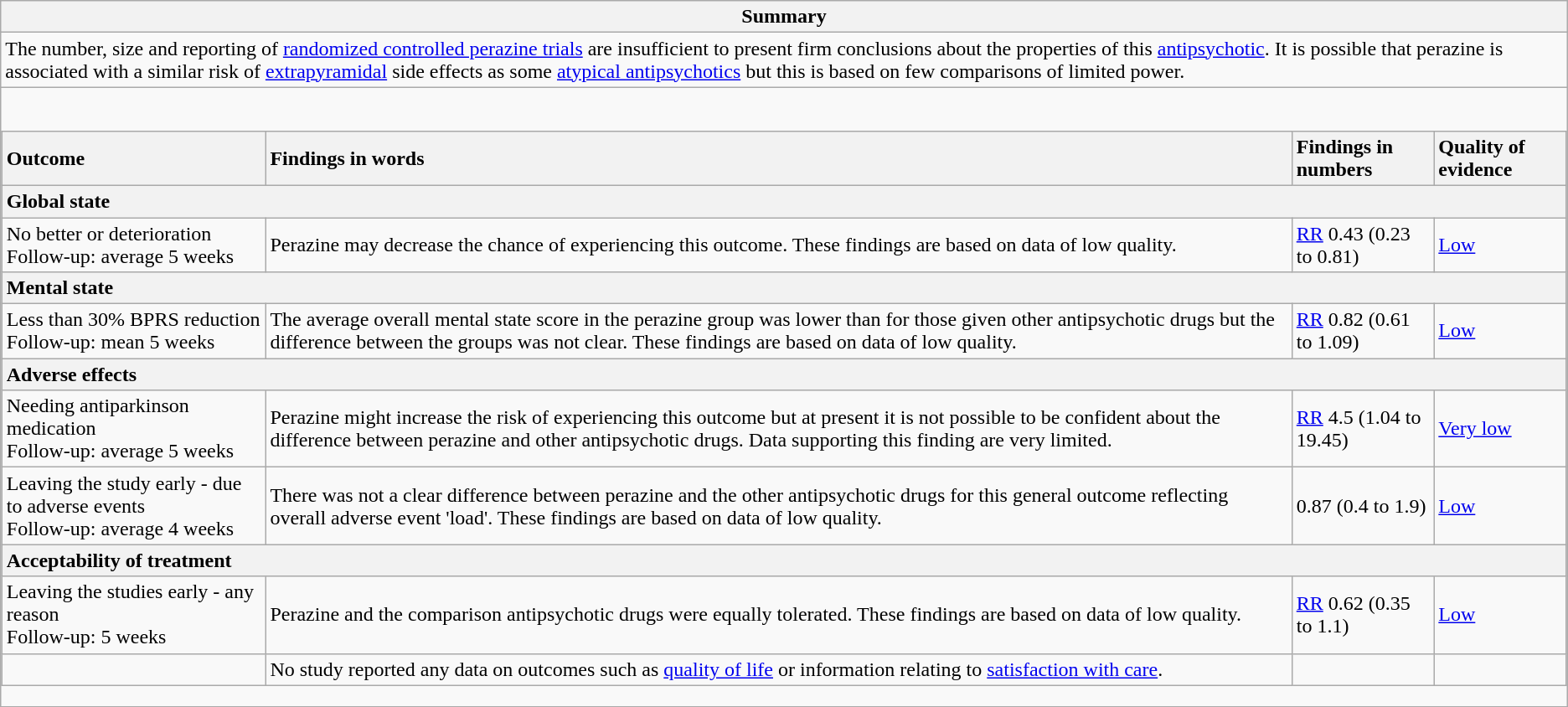<table class="wikitable">
<tr>
<th>Summary</th>
</tr>
<tr>
<td>The number, size and reporting of <a href='#'>randomized controlled perazine trials</a> are insufficient to present firm conclusions about the properties of this <a href='#'>antipsychotic</a>. It is possible that perazine is associated with a similar risk of <a href='#'>extrapyramidal</a> side effects as some <a href='#'>atypical antipsychotics</a> but this is based on few comparisons of limited power.</td>
</tr>
<tr>
<td style="padding:0;"><br><table class="wikitable collapsible collapsed" style="width:100%;">
<tr>
<th scope="col" style="text-align: left;">Outcome</th>
<th scope="col" style="text-align: left;">Findings in words</th>
<th scope="col" style="text-align: left;">Findings in numbers</th>
<th scope="col" style="text-align: left;">Quality of evidence</th>
</tr>
<tr>
<th colspan="4" style="text-align: left;">Global state</th>
</tr>
<tr>
<td>No better or deterioration<br>Follow-up: average 5 weeks</td>
<td>Perazine may decrease the chance of experiencing this outcome. These findings are based on data of low quality.</td>
<td><a href='#'>RR</a> 0.43 (0.23 to 0.81)</td>
<td><a href='#'>Low</a></td>
</tr>
<tr>
<th colspan="4" style="text-align: left;">Mental state</th>
</tr>
<tr>
<td>Less than 30% BPRS reduction<br>Follow-up: mean 5 weeks</td>
<td>The average overall mental state score in the perazine group was lower than for those given other antipsychotic drugs but the difference between the groups was not clear. These findings are based on data of low quality.</td>
<td><a href='#'>RR</a> 0.82 (0.61 to 1.09)</td>
<td><a href='#'>Low</a></td>
</tr>
<tr>
<th colspan="4" style="text-align: left;">Adverse effects</th>
</tr>
<tr>
<td>Needing antiparkinson medication<br>Follow-up: average 5 weeks</td>
<td>Perazine might increase the risk of experiencing this outcome but at present it is not possible to be confident about the difference between perazine and other antipsychotic drugs. Data supporting this finding are very limited.</td>
<td><a href='#'>RR</a> 4.5 (1.04 to 19.45)</td>
<td><a href='#'>Very low</a></td>
</tr>
<tr>
<td>Leaving the study early - due to adverse events<br>Follow-up: average 4 weeks</td>
<td>There was not a clear difference between perazine and the other antipsychotic drugs for this general outcome reflecting overall adverse event 'load'. These findings are based on data of low quality.</td>
<td>0.87 (0.4 to 1.9)</td>
<td><a href='#'>Low</a></td>
</tr>
<tr>
<th colspan="4" style="text-align: left;">Acceptability of treatment</th>
</tr>
<tr>
<td>Leaving the studies early - any reason<br>Follow-up: 5 weeks</td>
<td>Perazine and the comparison antipsychotic drugs were equally tolerated. These findings are based on data of low quality.</td>
<td><a href='#'>RR</a> 0.62 (0.35 to 1.1)</td>
<td><a href='#'>Low</a></td>
</tr>
<tr>
<td></td>
<td>No study reported any data on outcomes such as <a href='#'>quality of life</a> or information relating to <a href='#'>satisfaction with care</a>.</td>
<td></td>
<td></td>
</tr>
</table>
</td>
</tr>
</table>
